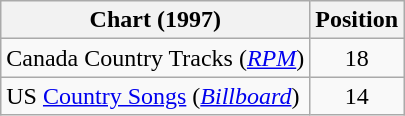<table class="wikitable sortable">
<tr>
<th scope="col">Chart (1997)</th>
<th scope="col">Position</th>
</tr>
<tr>
<td>Canada Country Tracks (<em><a href='#'>RPM</a></em>)</td>
<td align="center">18</td>
</tr>
<tr>
<td>US <a href='#'>Country Songs</a> (<em><a href='#'>Billboard</a></em>)</td>
<td align="center">14</td>
</tr>
</table>
